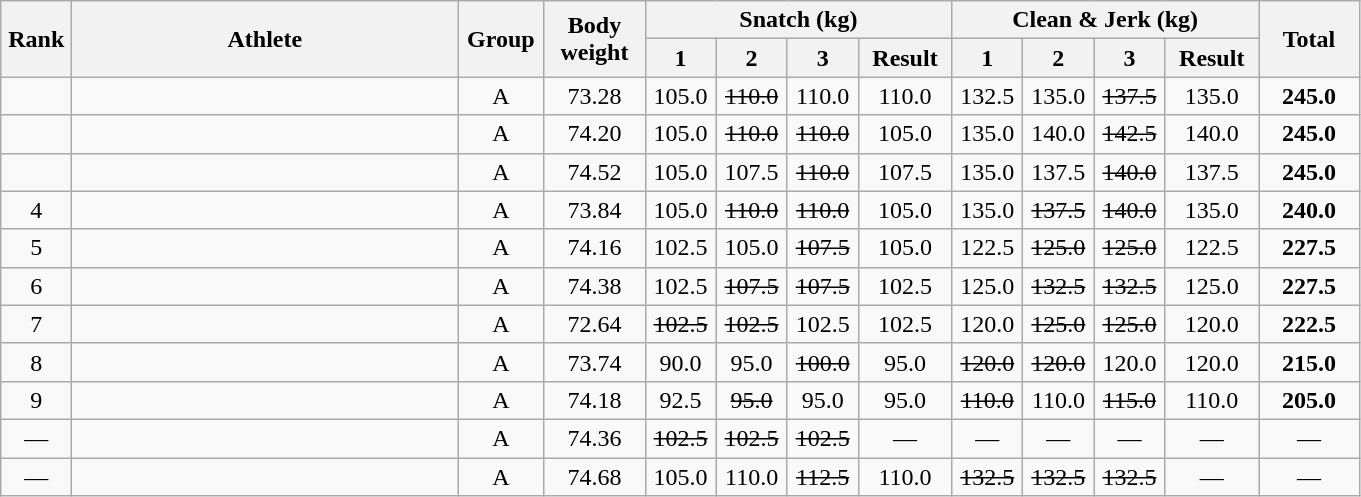<table class = "wikitable" style="text-align:center;">
<tr>
<th rowspan=2 width=40>Rank</th>
<th rowspan=2 width=250>Athlete</th>
<th rowspan=2 width=50>Group</th>
<th rowspan=2 width=60>Body weight</th>
<th colspan=4>Snatch (kg)</th>
<th colspan=4>Clean & Jerk (kg)</th>
<th rowspan=2 width=60>Total</th>
</tr>
<tr>
<th width=40>1</th>
<th width=40>2</th>
<th width=40>3</th>
<th width=55>Result</th>
<th width=40>1</th>
<th width=40>2</th>
<th width=40>3</th>
<th width=55>Result</th>
</tr>
<tr>
<td></td>
<td align=left></td>
<td>A</td>
<td>73.28</td>
<td>105.0</td>
<td><s>110.0</s></td>
<td>110.0</td>
<td>110.0</td>
<td>132.5</td>
<td>135.0</td>
<td><s>137.5</s></td>
<td>135.0</td>
<td><strong>245.0 </strong></td>
</tr>
<tr>
<td></td>
<td align=left></td>
<td>A</td>
<td>74.20</td>
<td>105.0</td>
<td><s>110.0</s></td>
<td><s>110.0</s></td>
<td>105.0</td>
<td>135.0</td>
<td>140.0</td>
<td><s>142.5</s></td>
<td>140.0</td>
<td><strong>245.0 </strong></td>
</tr>
<tr>
<td></td>
<td align=left></td>
<td>A</td>
<td>74.52</td>
<td>105.0</td>
<td>107.5</td>
<td><s>110.0</s></td>
<td>107.5</td>
<td>135.0</td>
<td>137.5</td>
<td><s>140.0</s></td>
<td>137.5</td>
<td><strong>245.0 </strong></td>
</tr>
<tr>
<td>4</td>
<td align=left></td>
<td>A</td>
<td>73.84</td>
<td>105.0</td>
<td><s>110.0</s></td>
<td><s>110.0</s></td>
<td>105.0</td>
<td>135.0</td>
<td><s>137.5</s></td>
<td><s>140.0</s></td>
<td>135.0</td>
<td><strong>240.0 </strong></td>
</tr>
<tr>
<td>5</td>
<td align=left></td>
<td>A</td>
<td>74.16</td>
<td>102.5</td>
<td>105.0</td>
<td><s>107.5</s></td>
<td>105.0</td>
<td>122.5</td>
<td><s>125.0</s></td>
<td><s>125.0</s></td>
<td>122.5</td>
<td><strong>227.5 </strong></td>
</tr>
<tr>
<td>6</td>
<td align=left></td>
<td>A</td>
<td>74.38</td>
<td>102.5</td>
<td><s>107.5</s></td>
<td><s>107.5</s></td>
<td>102.5</td>
<td>125.0</td>
<td><s>132.5</s></td>
<td><s>132.5</s></td>
<td>125.0</td>
<td><strong>227.5 </strong></td>
</tr>
<tr>
<td>7</td>
<td align=left></td>
<td>A</td>
<td>72.64</td>
<td><s>102.5</s></td>
<td><s>102.5</s></td>
<td>102.5</td>
<td>102.5</td>
<td>120.0</td>
<td><s>125.0</s></td>
<td><s>125.0</s></td>
<td>120.0</td>
<td><strong>222.5 </strong></td>
</tr>
<tr>
<td>8</td>
<td align=left></td>
<td>A</td>
<td>73.74</td>
<td>90.0</td>
<td>95.0</td>
<td><s>100.0</s></td>
<td>95.0</td>
<td><s>120.0</s></td>
<td><s>120.0</s></td>
<td>120.0</td>
<td>120.0</td>
<td><strong>215.0 </strong></td>
</tr>
<tr>
<td>9</td>
<td align=left></td>
<td>A</td>
<td>74.18</td>
<td>92.5</td>
<td><s>95.0</s></td>
<td>95.0</td>
<td>95.0</td>
<td><s>110.0</s></td>
<td>110.0</td>
<td><s>115.0</s></td>
<td>110.0</td>
<td><strong>205.0 </strong></td>
</tr>
<tr>
<td>—</td>
<td align=left></td>
<td>A</td>
<td>74.36</td>
<td><s>102.5</s></td>
<td><s>102.5</s></td>
<td><s>102.5</s></td>
<td>—</td>
<td>—</td>
<td>—</td>
<td>—</td>
<td>—</td>
<td>—</td>
</tr>
<tr>
<td>—</td>
<td align=left></td>
<td>A</td>
<td>74.68</td>
<td>105.0</td>
<td>110.0</td>
<td><s>112.5</s></td>
<td>110.0</td>
<td><s>132.5</s></td>
<td><s>132.5</s></td>
<td><s>132.5</s></td>
<td>—</td>
<td>—</td>
</tr>
</table>
